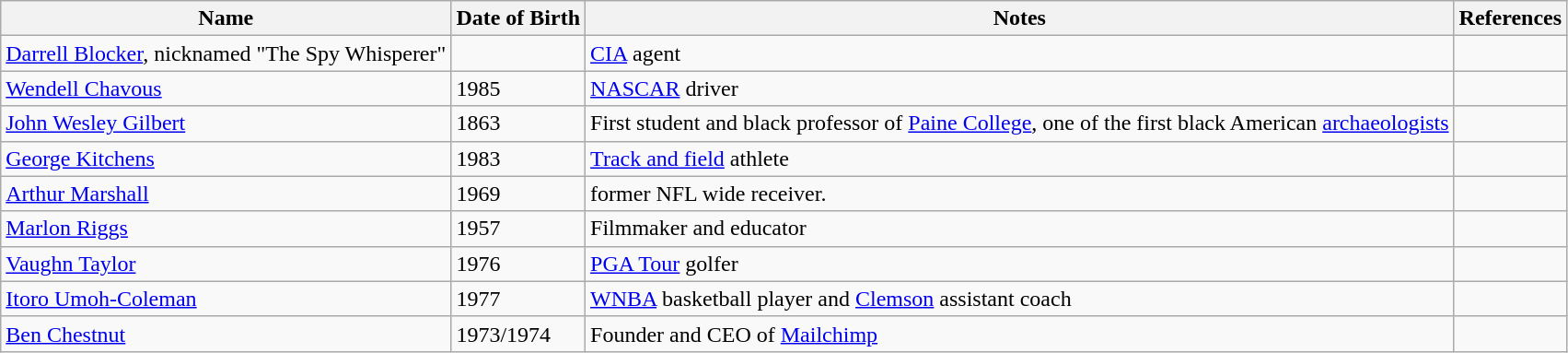<table class="wikitable sortable">
<tr>
<th>Name</th>
<th>Date of Birth</th>
<th class="unsortable">Notes</th>
<th class="unsortable">References</th>
</tr>
<tr>
<td><a href='#'>Darrell Blocker</a>, nicknamed "The Spy Whisperer"</td>
<td></td>
<td><a href='#'>CIA</a> agent</td>
<td></td>
</tr>
<tr>
<td><a href='#'>Wendell Chavous</a></td>
<td>1985</td>
<td><a href='#'>NASCAR</a> driver</td>
</tr>
<tr>
<td><a href='#'>John Wesley Gilbert</a></td>
<td>1863</td>
<td>First student and black professor of <a href='#'>Paine College</a>, one of the first black American <a href='#'>archaeologists</a></td>
<td></td>
</tr>
<tr>
<td><a href='#'>George Kitchens</a></td>
<td>1983</td>
<td><a href='#'>Track and field</a> athlete</td>
<td></td>
</tr>
<tr>
<td><a href='#'> Arthur Marshall</a></td>
<td>1969</td>
<td>former NFL wide receiver.</td>
</tr>
<tr>
<td><a href='#'>Marlon Riggs</a></td>
<td>1957</td>
<td>Filmmaker and educator</td>
<td></td>
</tr>
<tr>
<td><a href='#'>Vaughn Taylor</a></td>
<td>1976</td>
<td><a href='#'>PGA Tour</a> golfer</td>
<td></td>
</tr>
<tr>
<td><a href='#'>Itoro Umoh-Coleman</a></td>
<td>1977</td>
<td><a href='#'>WNBA</a> basketball player and <a href='#'>Clemson</a> assistant coach</td>
<td></td>
</tr>
<tr>
<td><a href='#'>Ben Chestnut</a></td>
<td>1973/1974</td>
<td>Founder and CEO of <a href='#'>Mailchimp</a></td>
<td></td>
</tr>
</table>
